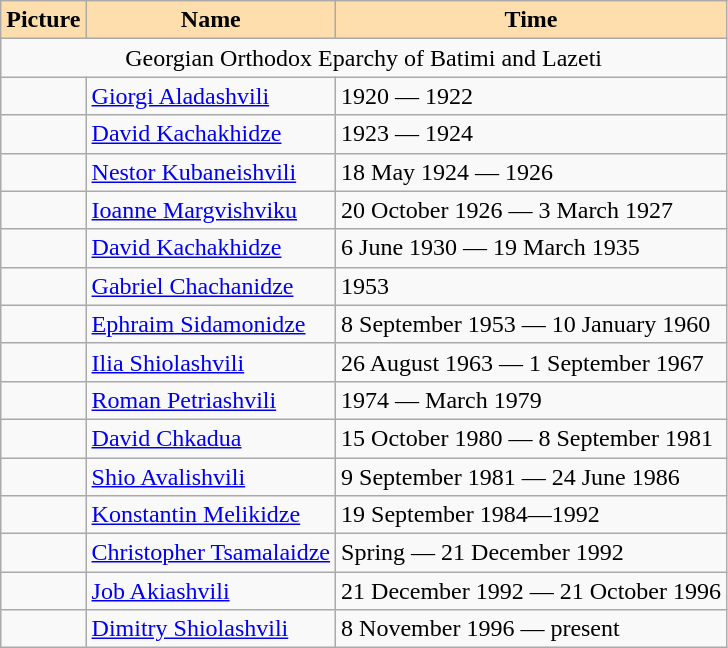<table align="center" class="wikitable">
<tr>
<th style=background:#FFDEAD;>Picture</th>
<th style=background:#FFDEAD;>Name</th>
<th style=background:#FFDEAD;>Time</th>
</tr>
<tr>
<td colspan=4 style="text-align:center;">Georgian Orthodox Eparchy of Batimi and Lazeti</td>
</tr>
<tr>
<td></td>
<td><a href='#'>Giorgi Aladashvili</a></td>
<td>1920 — 1922</td>
</tr>
<tr>
<td></td>
<td><a href='#'>David Kachakhidze</a></td>
<td>1923 — 1924</td>
</tr>
<tr>
<td></td>
<td><a href='#'>Nestor Kubaneishvili</a></td>
<td>18 May 1924 — 1926</td>
</tr>
<tr>
<td></td>
<td><a href='#'>Ioanne Margvishviku</a></td>
<td>20 October 1926 — 3 March 1927</td>
</tr>
<tr>
<td></td>
<td><a href='#'>David Kachakhidze</a></td>
<td>6 June 1930 — 19 March 1935</td>
</tr>
<tr>
<td></td>
<td><a href='#'>Gabriel Chachanidze</a></td>
<td>1953</td>
</tr>
<tr>
<td></td>
<td><a href='#'>Ephraim Sidamonidze</a></td>
<td>8 September 1953 — 10 January 1960</td>
</tr>
<tr>
<td></td>
<td><a href='#'>Ilia Shiolashvili</a></td>
<td>26 August 1963 — 1 September 1967</td>
</tr>
<tr>
<td></td>
<td><a href='#'>Roman Petriashvili</a></td>
<td>1974 — March 1979</td>
</tr>
<tr>
<td></td>
<td><a href='#'>David Chkadua</a></td>
<td>15 October 1980 — 8 September 1981</td>
</tr>
<tr>
<td></td>
<td><a href='#'>Shio Avalishvili</a></td>
<td>9 September 1981 — 24 June 1986</td>
</tr>
<tr>
<td></td>
<td><a href='#'>Konstantin Melikidze</a></td>
<td>19 September 1984—1992</td>
</tr>
<tr>
<td></td>
<td><a href='#'>Christopher Tsamalaidze</a></td>
<td>Spring — 21 December 1992</td>
</tr>
<tr>
<td></td>
<td><a href='#'>Job Akiashvili</a></td>
<td>21 December 1992 — 21 October 1996</td>
</tr>
<tr>
<td></td>
<td><a href='#'>Dimitry Shiolashvili</a></td>
<td>8 November 1996 — present</td>
</tr>
</table>
